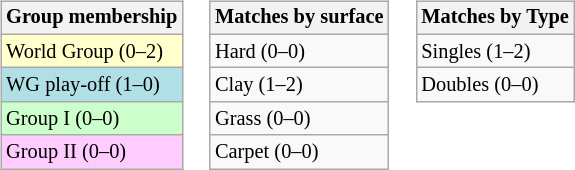<table>
<tr valign=top>
<td><br><table class=wikitable style=font-size:85%>
<tr>
<th>Group membership</th>
</tr>
<tr bgcolor=#FFFFCC>
<td>World Group (0–2)</td>
</tr>
<tr style=background:#B0E0E6>
<td>WG play-off (1–0)</td>
</tr>
<tr bgcolor=#CCFFCC>
<td>Group I (0–0)</td>
</tr>
<tr bgcolor=#FFCCFF>
<td>Group II (0–0)</td>
</tr>
</table>
</td>
<td><br><table class=wikitable style=font-size:85%>
<tr>
<th>Matches by surface</th>
</tr>
<tr>
<td>Hard (0–0)</td>
</tr>
<tr>
<td>Clay (1–2)</td>
</tr>
<tr>
<td>Grass (0–0)</td>
</tr>
<tr>
<td>Carpet (0–0)</td>
</tr>
</table>
</td>
<td><br><table class=wikitable style=font-size:85%>
<tr>
<th>Matches by Type</th>
</tr>
<tr>
<td>Singles (1–2)</td>
</tr>
<tr>
<td>Doubles (0–0)</td>
</tr>
</table>
</td>
</tr>
</table>
